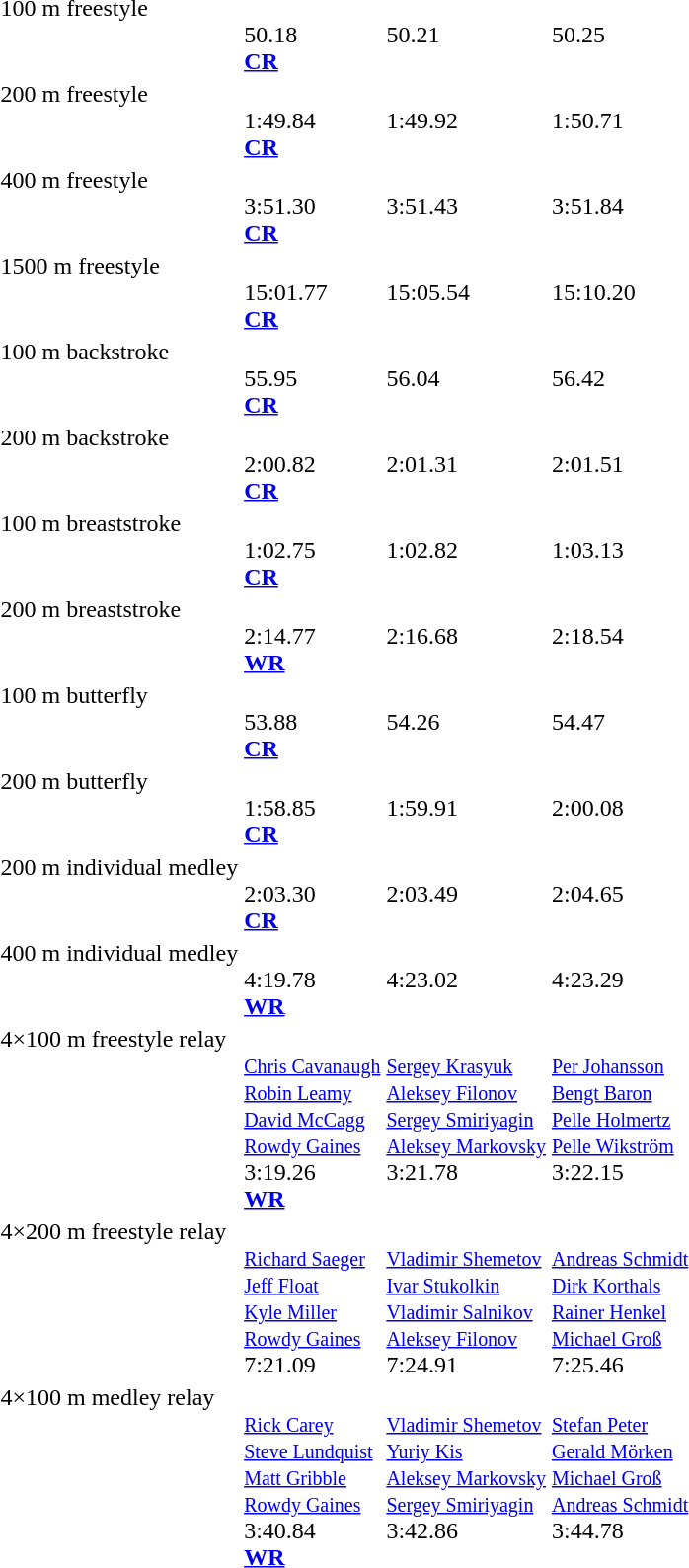<table>
<tr valign="top">
<td>100 m freestyle<br><div></div></td>
<td> <br> 50.18<div><strong><a href='#'>CR</a></strong></div></td>
<td><br> 50.21</td>
<td><br> 50.25</td>
</tr>
<tr valign="top">
<td>200 m freestyle<br><div></div></td>
<td><br> 1:49.84<div><strong><a href='#'>CR</a></strong></div></td>
<td><br> 1:49.92</td>
<td><br> 1:50.71</td>
</tr>
<tr valign="top">
<td>400 m freestyle<br><div></div></td>
<td><br> 3:51.30<div><strong><a href='#'>CR</a></strong></div></td>
<td><br> 3:51.43</td>
<td><br>3:51.84</td>
</tr>
<tr valign="top">
<td>1500 m freestyle<br><div></div></td>
<td><br> 15:01.77<div><strong><a href='#'>CR</a></strong></div></td>
<td><br> 15:05.54</td>
<td><br> 15:10.20</td>
</tr>
<tr valign="top">
<td>100 m backstroke<br><div></div></td>
<td><br> 55.95<br><strong><a href='#'>CR</a></strong></td>
<td><br> 56.04</td>
<td><br> 56.42</td>
</tr>
<tr valign="top">
<td>200 m backstroke<br><div></div></td>
<td><br> 2:00.82<div><strong><a href='#'>CR</a></strong></div></td>
<td><br>2:01.31</td>
<td><br> 2:01.51</td>
</tr>
<tr valign="top">
<td>100 m breaststroke<br><div></div></td>
<td><br> 1:02.75<div><strong><a href='#'>CR</a></strong></div></td>
<td><br> 1:02.82</td>
<td><br> 1:03.13</td>
</tr>
<tr valign="top">
<td>200 m breaststroke<br><div></div></td>
<td><br> 2:14.77<div><strong><a href='#'>WR</a></strong></div></td>
<td><br> 2:16.68</td>
<td><br> 2:18.54</td>
</tr>
<tr valign="top">
<td>100 m butterfly<br><div></div></td>
<td><br> 53.88<div><strong><a href='#'>CR</a></strong></div></td>
<td><br> 54.26</td>
<td><br> 54.47</td>
</tr>
<tr valign="top">
<td>200 m butterfly<br><div></div></td>
<td><br> 1:58.85<div><strong><a href='#'>CR</a></strong></div></td>
<td><br> 1:59.91</td>
<td><br> 2:00.08</td>
</tr>
<tr valign="top">
<td>200 m individual medley<br><div></div></td>
<td><br> 2:03.30<div><strong><a href='#'>CR</a></strong></div></td>
<td><br> 2:03.49</td>
<td><br> 2:04.65</td>
</tr>
<tr valign="top">
<td>400 m individual medley<br><div></div></td>
<td><br> 4:19.78<div><strong><a href='#'>WR</a></strong></div></td>
<td><br> 4:23.02</td>
<td><br> 4:23.29</td>
</tr>
<tr valign=top>
<td>4×100 m freestyle relay<br><div></div></td>
<td><br><small><a href='#'>Chris Cavanaugh</a><br><a href='#'>Robin Leamy</a><br><a href='#'>David McCagg</a><br><a href='#'>Rowdy Gaines</a></small><br> 3:19.26<div><strong><a href='#'>WR</a></strong></div></td>
<td><br><small><a href='#'>Sergey Krasyuk</a><br><a href='#'>Aleksey Filonov</a><br><a href='#'>Sergey Smiriyagin</a><br><a href='#'>Aleksey Markovsky</a></small><br> 3:21.78</td>
<td><br><small><a href='#'>Per Johansson</a><br><a href='#'>Bengt Baron</a><br><a href='#'>Pelle Holmertz</a><br><a href='#'>Pelle Wikström</a></small><br> 3:22.15</td>
</tr>
<tr valign="top">
<td>4×200 m freestyle relay<br><div></div></td>
<td><br><small><a href='#'>Richard Saeger</a><br><a href='#'>Jeff Float</a><br><a href='#'>Kyle Miller</a><br><a href='#'>Rowdy Gaines</a></small><br> 7:21.09</td>
<td><br><small><a href='#'>Vladimir Shemetov</a><br><a href='#'>Ivar Stukolkin</a><br><a href='#'>Vladimir Salnikov</a><br><a href='#'>Aleksey Filonov</a></small><br> 7:24.91</td>
<td><br><small><a href='#'>Andreas Schmidt</a><br><a href='#'>Dirk Korthals</a><br><a href='#'>Rainer Henkel</a><br><a href='#'>Michael Groß</a></small><br> 7:25.46</td>
</tr>
<tr valign="top">
<td>4×100 m medley relay<br><div></div></td>
<td><br><small><a href='#'>Rick Carey</a><br><a href='#'>Steve Lundquist</a><br><a href='#'>Matt Gribble</a><br><a href='#'>Rowdy Gaines</a></small><br> 3:40.84<div><strong><a href='#'>WR</a></strong></div></td>
<td><br><small><a href='#'>Vladimir Shemetov</a><br><a href='#'>Yuriy Kis</a><br><a href='#'>Aleksey Markovsky</a><br><a href='#'>Sergey Smiriyagin</a></small><br> 3:42.86</td>
<td><br><small><a href='#'>Stefan Peter</a><br><a href='#'>Gerald Mörken</a><br><a href='#'>Michael Groß</a><br><a href='#'>Andreas Schmidt</a></small><br> 3:44.78</td>
</tr>
</table>
